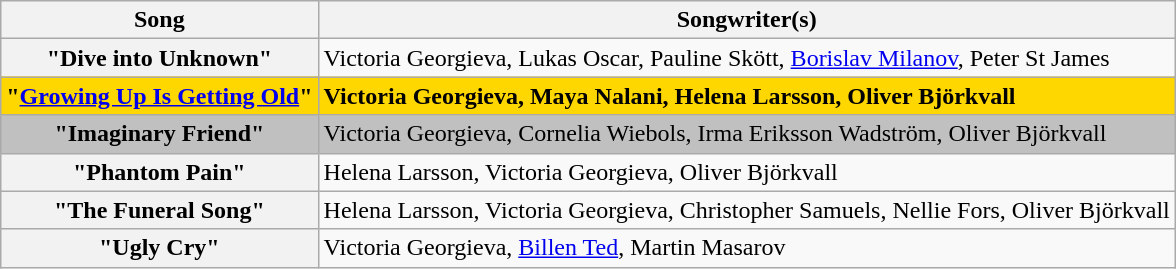<table class="wikitable sortable plainrowheaders" style="margin: 1em auto 1em auto">
<tr>
<th scope="col">Song</th>
<th scope="col">Songwriter(s)</th>
</tr>
<tr>
<th scope="row">"Dive into Unknown"</th>
<td>Victoria Georgieva, Lukas Oscar, Pauline Skött, <a href='#'>Borislav Milanov</a>, Peter St James</td>
</tr>
<tr style="font-weight:Bold; background:gold;">
<th scope="row" style="font-weight:Bold; background:gold;">"<a href='#'>Growing Up Is Getting Old</a>"</th>
<td>Victoria Georgieva, Maya Nalani, Helena Larsson, Oliver Björkvall</td>
</tr>
<tr style="background:silver;">
<th scope="row" style="background:silver;">"Imaginary Friend"</th>
<td>Victoria Georgieva, Cornelia Wiebols, Irma Eriksson Wadström, Oliver Björkvall</td>
</tr>
<tr>
<th scope="row">"Phantom Pain"</th>
<td>Helena Larsson, Victoria Georgieva, Oliver Björkvall</td>
</tr>
<tr>
<th scope="row">"The Funeral Song"</th>
<td>Helena Larsson, Victoria Georgieva, Christopher Samuels, Nellie Fors, Oliver Björkvall</td>
</tr>
<tr>
<th scope="row">"Ugly Cry"</th>
<td>Victoria Georgieva, <a href='#'>Billen Ted</a>, Martin Masarov</td>
</tr>
</table>
